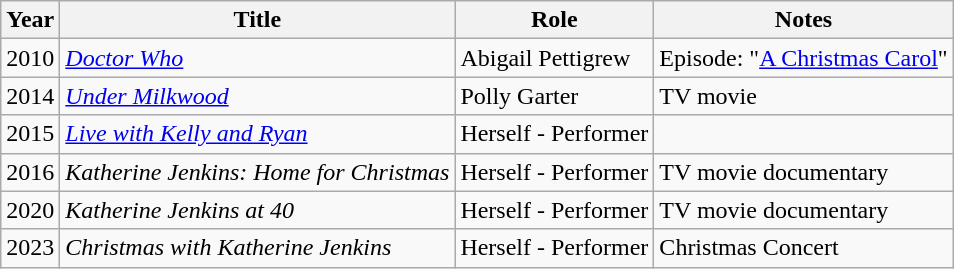<table class=wikitable>
<tr>
<th>Year</th>
<th>Title</th>
<th>Role</th>
<th>Notes</th>
</tr>
<tr>
<td>2010</td>
<td><em><a href='#'>Doctor Who</a></em></td>
<td>Abigail Pettigrew</td>
<td>Episode: "<a href='#'>A Christmas Carol</a>"</td>
</tr>
<tr>
<td>2014</td>
<td><em><a href='#'>Under Milkwood</a></em></td>
<td>Polly Garter</td>
<td>TV movie</td>
</tr>
<tr>
<td>2015</td>
<td><em><a href='#'>Live with Kelly and Ryan</a></em></td>
<td>Herself - Performer</td>
<td></td>
</tr>
<tr>
<td>2016</td>
<td><em>Katherine Jenkins: Home for Christmas</em></td>
<td>Herself - Performer</td>
<td>TV movie documentary</td>
</tr>
<tr>
<td>2020</td>
<td><em>Katherine Jenkins at 40</em></td>
<td>Herself - Performer</td>
<td>TV movie documentary</td>
</tr>
<tr>
<td>2023</td>
<td><em>Christmas with Katherine Jenkins</em></td>
<td>Herself - Performer</td>
<td>Christmas Concert</td>
</tr>
</table>
